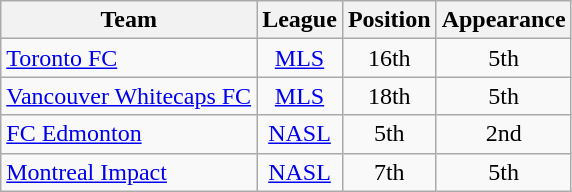<table class="wikitable">
<tr>
<th>Team</th>
<th>League</th>
<th>Position</th>
<th>Appearance</th>
</tr>
<tr>
<td><a href='#'>Toronto FC</a></td>
<td align="center"><a href='#'>MLS</a></td>
<td align="center">16th</td>
<td align="center">5th</td>
</tr>
<tr>
<td><a href='#'>Vancouver Whitecaps FC</a></td>
<td align="center"><a href='#'>MLS</a></td>
<td align="center">18th</td>
<td align="center">5th</td>
</tr>
<tr>
<td><a href='#'>FC Edmonton</a></td>
<td align="center"><a href='#'>NASL</a></td>
<td align="center">5th</td>
<td align="center">2nd</td>
</tr>
<tr>
<td><a href='#'>Montreal Impact</a></td>
<td align="center"><a href='#'>NASL</a></td>
<td align="center">7th</td>
<td align="center">5th</td>
</tr>
</table>
